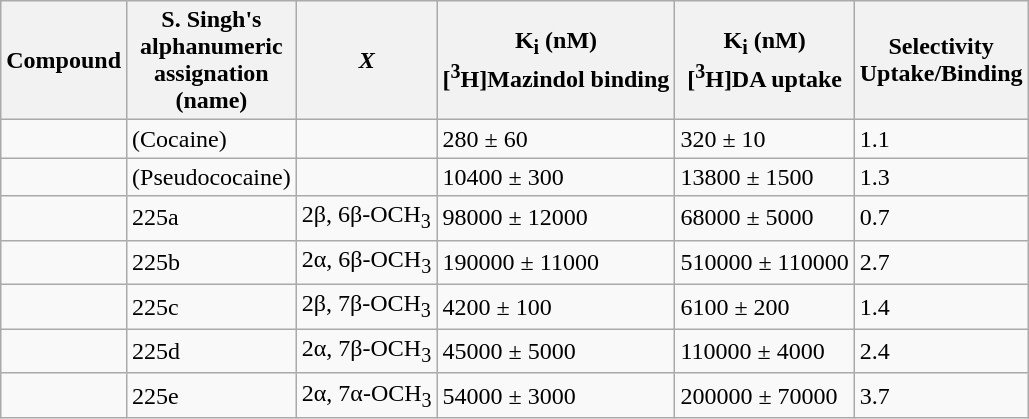<table class="wikitable sortable">
<tr>
<th>Compound</th>
<th>S. Singh's<br>alphanumeric<br>assignation<br>(name)</th>
<th><em>X</em></th>
<th>K<sub>i</sub> (nM)<br>[<sup>3</sup>H]Mazindol binding</th>
<th>K<sub>i</sub> (nM)<br>[<sup>3</sup>H]DA uptake</th>
<th>Selectivity<br>Uptake/Binding</th>
</tr>
<tr>
<td></td>
<td>(Cocaine)</td>
<td></td>
<td>280 ± 60</td>
<td>320 ± 10</td>
<td>1.1</td>
</tr>
<tr>
<td></td>
<td>(Pseudococaine)</td>
<td></td>
<td>10400 ± 300</td>
<td>13800 ± 1500</td>
<td>1.3</td>
</tr>
<tr>
<td></td>
<td>225a</td>
<td>2β, 6β-OCH<sub>3</sub></td>
<td>98000 ± 12000</td>
<td>68000 ± 5000</td>
<td>0.7</td>
</tr>
<tr>
<td></td>
<td>225b</td>
<td>2α, 6β-OCH<sub>3</sub></td>
<td>190000 ± 11000</td>
<td>510000 ± 110000</td>
<td>2.7</td>
</tr>
<tr>
<td></td>
<td>225c</td>
<td>2β, 7β-OCH<sub>3</sub></td>
<td>4200 ± 100</td>
<td>6100 ± 200</td>
<td>1.4</td>
</tr>
<tr>
<td></td>
<td>225d</td>
<td>2α, 7β-OCH<sub>3</sub></td>
<td>45000 ± 5000</td>
<td>110000 ± 4000</td>
<td>2.4</td>
</tr>
<tr>
<td></td>
<td>225e</td>
<td>2α, 7α-OCH<sub>3</sub></td>
<td>54000 ± 3000</td>
<td>200000 ± 70000</td>
<td>3.7</td>
</tr>
</table>
